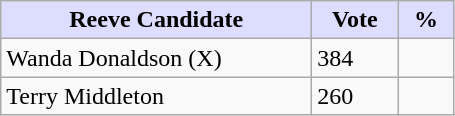<table class="wikitable">
<tr>
<th style="background:#ddf; width:200px;">Reeve Candidate</th>
<th style="background:#ddf; width:50px;">Vote</th>
<th style="background:#ddf; width:30px;">%</th>
</tr>
<tr>
<td>Wanda Donaldson (X)</td>
<td>384</td>
<td></td>
</tr>
<tr>
<td>Terry Middleton</td>
<td>260</td>
<td></td>
</tr>
</table>
